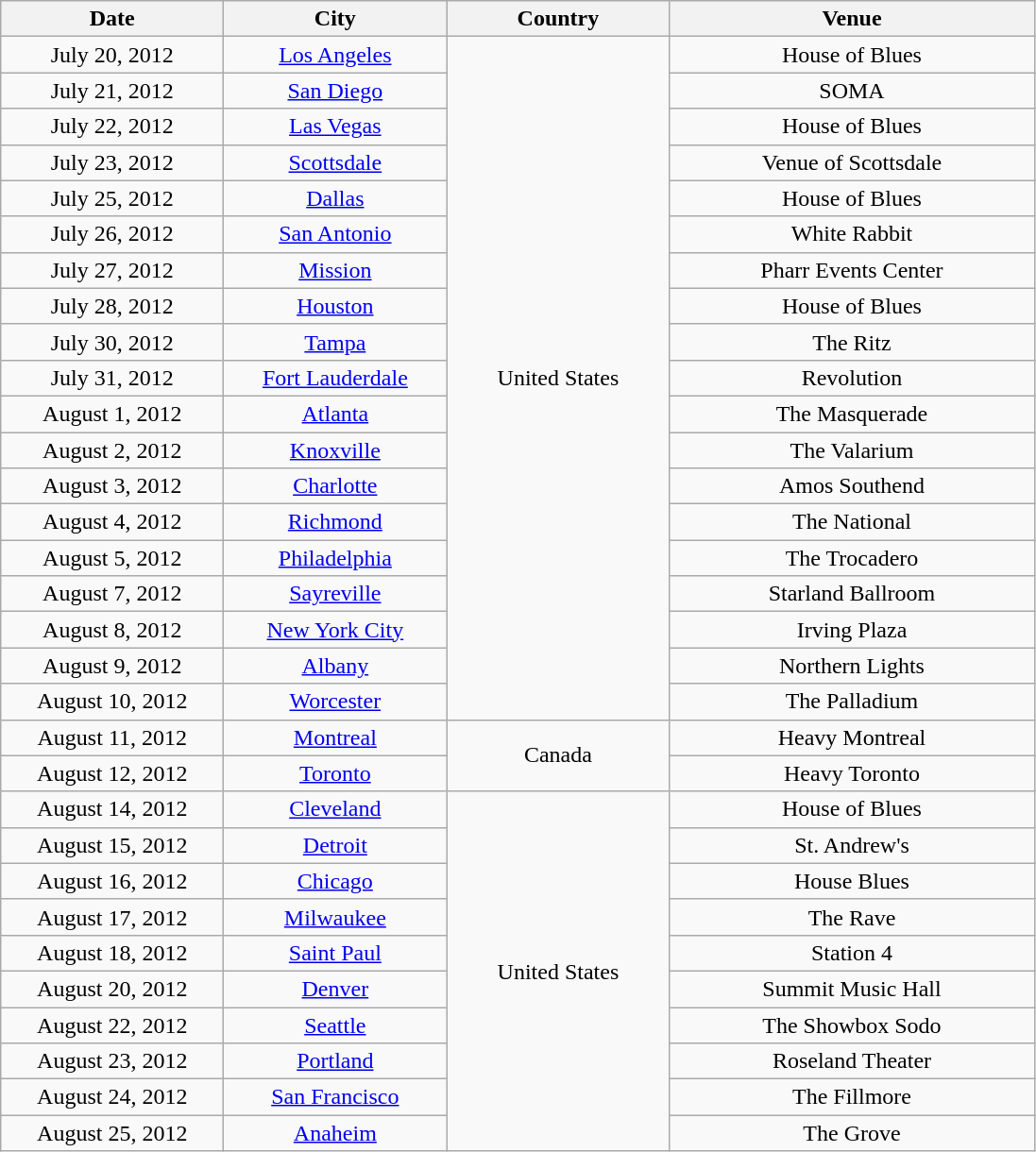<table class="wikitable" style="text-align:center;">
<tr>
<th style="width:150px;">Date</th>
<th style="width:150px;">City</th>
<th style="width:150px;">Country</th>
<th style="width:250px;">Venue</th>
</tr>
<tr>
<td>July 20, 2012</td>
<td><a href='#'>Los Angeles</a></td>
<td rowspan="19">United States</td>
<td>House of Blues</td>
</tr>
<tr>
<td>July 21, 2012</td>
<td><a href='#'>San Diego</a></td>
<td>SOMA</td>
</tr>
<tr>
<td>July 22, 2012</td>
<td><a href='#'>Las Vegas</a></td>
<td>House of Blues</td>
</tr>
<tr>
<td>July 23, 2012</td>
<td><a href='#'>Scottsdale</a></td>
<td>Venue of Scottsdale</td>
</tr>
<tr>
<td>July 25, 2012</td>
<td><a href='#'>Dallas</a></td>
<td>House of Blues</td>
</tr>
<tr>
<td>July 26, 2012</td>
<td><a href='#'>San Antonio</a></td>
<td>White Rabbit</td>
</tr>
<tr>
<td>July 27, 2012</td>
<td><a href='#'>Mission</a></td>
<td>Pharr Events Center</td>
</tr>
<tr>
<td>July 28, 2012</td>
<td><a href='#'>Houston</a></td>
<td>House of Blues</td>
</tr>
<tr>
<td>July 30, 2012</td>
<td><a href='#'>Tampa</a></td>
<td>The Ritz</td>
</tr>
<tr>
<td>July 31, 2012</td>
<td><a href='#'>Fort Lauderdale</a></td>
<td>Revolution</td>
</tr>
<tr>
<td>August 1, 2012</td>
<td><a href='#'>Atlanta</a></td>
<td>The Masquerade</td>
</tr>
<tr>
<td>August 2, 2012</td>
<td><a href='#'>Knoxville</a></td>
<td>The Valarium</td>
</tr>
<tr>
<td>August 3, 2012</td>
<td><a href='#'>Charlotte</a></td>
<td>Amos Southend</td>
</tr>
<tr>
<td>August 4, 2012</td>
<td><a href='#'>Richmond</a></td>
<td>The National</td>
</tr>
<tr>
<td>August 5, 2012</td>
<td><a href='#'>Philadelphia</a></td>
<td>The Trocadero</td>
</tr>
<tr>
<td>August 7, 2012</td>
<td><a href='#'>Sayreville</a></td>
<td>Starland Ballroom</td>
</tr>
<tr>
<td>August 8, 2012</td>
<td><a href='#'>New York City</a></td>
<td>Irving Plaza</td>
</tr>
<tr>
<td>August 9, 2012</td>
<td><a href='#'>Albany</a></td>
<td>Northern Lights</td>
</tr>
<tr>
<td>August 10, 2012</td>
<td><a href='#'>Worcester</a></td>
<td>The Palladium</td>
</tr>
<tr>
<td>August 11, 2012</td>
<td><a href='#'>Montreal</a></td>
<td rowspan="2">Canada</td>
<td>Heavy Montreal</td>
</tr>
<tr>
<td>August 12, 2012</td>
<td><a href='#'>Toronto</a></td>
<td>Heavy Toronto</td>
</tr>
<tr>
<td>August 14, 2012</td>
<td><a href='#'>Cleveland</a></td>
<td rowspan="10">United States</td>
<td>House of Blues</td>
</tr>
<tr>
<td>August 15, 2012</td>
<td><a href='#'>Detroit</a></td>
<td>St. Andrew's</td>
</tr>
<tr>
<td>August 16, 2012</td>
<td><a href='#'>Chicago</a></td>
<td>House Blues</td>
</tr>
<tr>
<td>August 17, 2012</td>
<td><a href='#'>Milwaukee</a></td>
<td>The Rave</td>
</tr>
<tr>
<td>August 18, 2012</td>
<td><a href='#'>Saint Paul</a></td>
<td>Station 4</td>
</tr>
<tr>
<td>August 20, 2012</td>
<td><a href='#'>Denver</a></td>
<td>Summit Music Hall</td>
</tr>
<tr>
<td>August 22, 2012</td>
<td><a href='#'>Seattle</a></td>
<td>The Showbox Sodo</td>
</tr>
<tr>
<td>August 23, 2012</td>
<td><a href='#'>Portland</a></td>
<td>Roseland Theater</td>
</tr>
<tr>
<td>August 24, 2012</td>
<td><a href='#'>San Francisco</a></td>
<td>The Fillmore</td>
</tr>
<tr>
<td>August 25, 2012</td>
<td><a href='#'>Anaheim</a></td>
<td>The Grove</td>
</tr>
</table>
